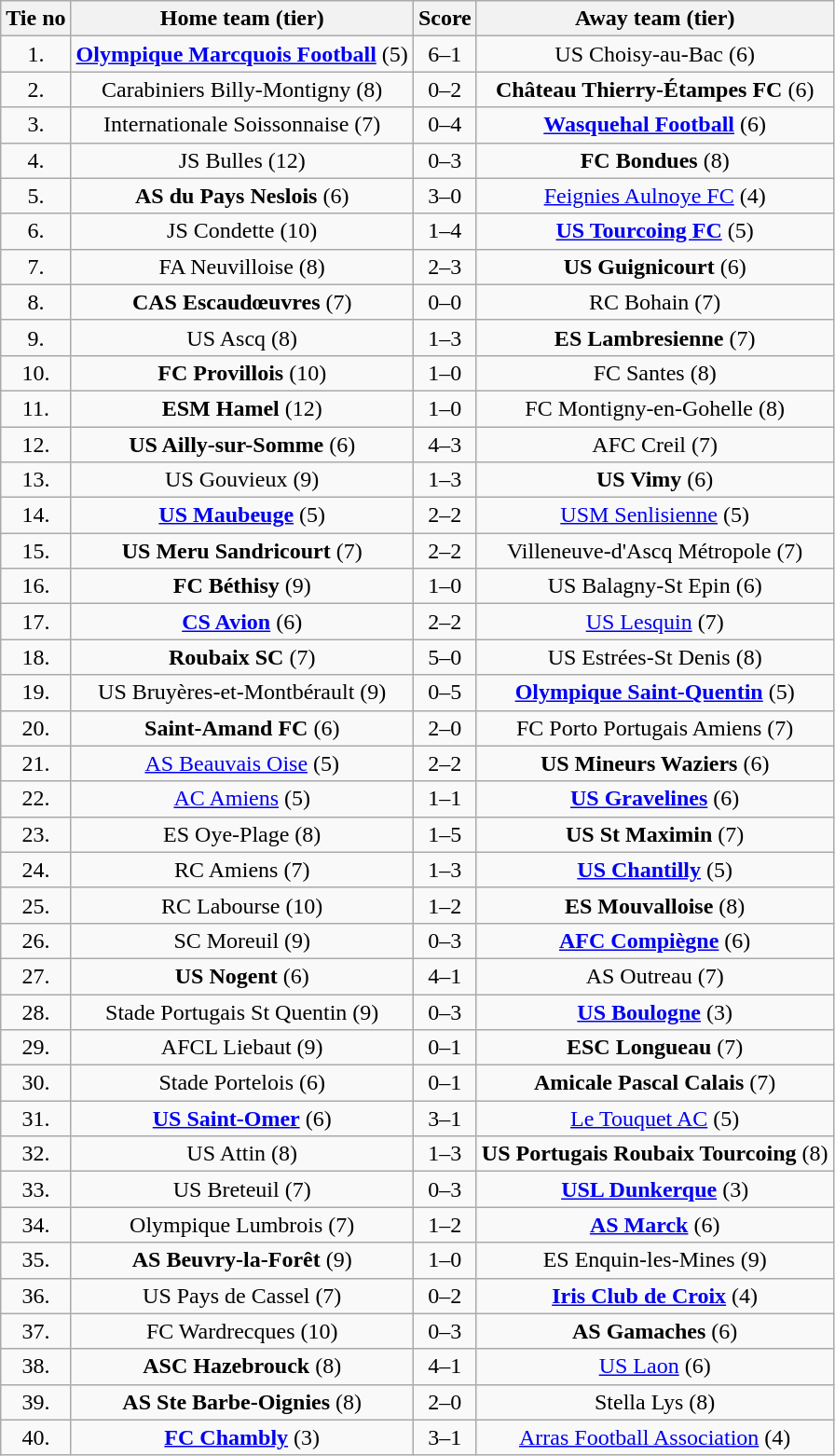<table class="wikitable" style="text-align: center">
<tr>
<th>Tie no</th>
<th>Home team (tier)</th>
<th>Score</th>
<th>Away team (tier)</th>
</tr>
<tr>
<td>1.</td>
<td><strong><a href='#'>Olympique Marcquois Football</a></strong> (5)</td>
<td>6–1</td>
<td>US Choisy-au-Bac (6)</td>
</tr>
<tr>
<td>2.</td>
<td>Carabiniers Billy-Montigny (8)</td>
<td>0–2</td>
<td><strong>Château Thierry-Étampes FC</strong> (6)</td>
</tr>
<tr>
<td>3.</td>
<td>Internationale Soissonnaise (7)</td>
<td>0–4</td>
<td><strong><a href='#'>Wasquehal Football</a></strong> (6)</td>
</tr>
<tr>
<td>4.</td>
<td>JS Bulles (12)</td>
<td>0–3</td>
<td><strong>FC Bondues</strong> (8)</td>
</tr>
<tr>
<td>5.</td>
<td><strong>AS du Pays Neslois</strong> (6)</td>
<td>3–0</td>
<td><a href='#'>Feignies Aulnoye FC</a> (4)</td>
</tr>
<tr>
<td>6.</td>
<td>JS Condette (10)</td>
<td>1–4</td>
<td><strong><a href='#'>US Tourcoing FC</a></strong> (5)</td>
</tr>
<tr>
<td>7.</td>
<td>FA Neuvilloise (8)</td>
<td>2–3</td>
<td><strong>US Guignicourt</strong> (6)</td>
</tr>
<tr>
<td>8.</td>
<td><strong>CAS Escaudœuvres</strong> (7)</td>
<td>0–0 </td>
<td>RC Bohain (7)</td>
</tr>
<tr>
<td>9.</td>
<td>US Ascq (8)</td>
<td>1–3</td>
<td><strong>ES Lambresienne</strong> (7)</td>
</tr>
<tr>
<td>10.</td>
<td><strong>FC Provillois</strong> (10)</td>
<td>1–0</td>
<td>FC Santes (8)</td>
</tr>
<tr>
<td>11.</td>
<td><strong>ESM Hamel</strong> (12)</td>
<td>1–0</td>
<td>FC Montigny-en-Gohelle (8)</td>
</tr>
<tr>
<td>12.</td>
<td><strong>US Ailly-sur-Somme</strong> (6)</td>
<td>4–3</td>
<td>AFC Creil (7)</td>
</tr>
<tr>
<td>13.</td>
<td>US Gouvieux (9)</td>
<td>1–3</td>
<td><strong>US Vimy</strong> (6)</td>
</tr>
<tr>
<td>14.</td>
<td><strong><a href='#'>US Maubeuge</a></strong> (5)</td>
<td>2–2 </td>
<td><a href='#'>USM Senlisienne</a> (5)</td>
</tr>
<tr>
<td>15.</td>
<td><strong>US Meru Sandricourt</strong> (7)</td>
<td>2–2 </td>
<td>Villeneuve-d'Ascq Métropole (7)</td>
</tr>
<tr>
<td>16.</td>
<td><strong>FC Béthisy</strong> (9)</td>
<td>1–0</td>
<td>US Balagny-St Epin (6)</td>
</tr>
<tr>
<td>17.</td>
<td><strong><a href='#'>CS Avion</a></strong> (6)</td>
<td>2–2 </td>
<td><a href='#'>US Lesquin</a> (7)</td>
</tr>
<tr>
<td>18.</td>
<td><strong>Roubaix SC</strong> (7)</td>
<td>5–0</td>
<td>US Estrées-St Denis (8)</td>
</tr>
<tr>
<td>19.</td>
<td>US Bruyères-et-Montbérault (9)</td>
<td>0–5</td>
<td><strong><a href='#'>Olympique Saint-Quentin</a></strong> (5)</td>
</tr>
<tr>
<td>20.</td>
<td><strong>Saint-Amand FC</strong> (6)</td>
<td>2–0</td>
<td>FC Porto Portugais Amiens (7)</td>
</tr>
<tr>
<td>21.</td>
<td><a href='#'>AS Beauvais Oise</a> (5)</td>
<td>2–2 </td>
<td><strong>US Mineurs Waziers</strong> (6)</td>
</tr>
<tr>
<td>22.</td>
<td><a href='#'>AC Amiens</a> (5)</td>
<td>1–1 </td>
<td><strong><a href='#'>US Gravelines</a></strong> (6)</td>
</tr>
<tr>
<td>23.</td>
<td>ES Oye-Plage (8)</td>
<td>1–5</td>
<td><strong>US St Maximin</strong> (7)</td>
</tr>
<tr>
<td>24.</td>
<td>RC Amiens (7)</td>
<td>1–3</td>
<td><strong><a href='#'>US Chantilly</a></strong> (5)</td>
</tr>
<tr>
<td>25.</td>
<td>RC Labourse (10)</td>
<td>1–2</td>
<td><strong>ES Mouvalloise</strong> (8)</td>
</tr>
<tr>
<td>26.</td>
<td>SC Moreuil (9)</td>
<td>0–3</td>
<td><strong><a href='#'>AFC Compiègne</a></strong> (6)</td>
</tr>
<tr>
<td>27.</td>
<td><strong>US Nogent</strong> (6)</td>
<td>4–1 </td>
<td>AS Outreau (7)</td>
</tr>
<tr>
<td>28.</td>
<td>Stade Portugais St Quentin (9)</td>
<td>0–3</td>
<td><strong><a href='#'>US Boulogne</a></strong> (3)</td>
</tr>
<tr>
<td>29.</td>
<td>AFCL Liebaut (9)</td>
<td>0–1 </td>
<td><strong>ESC Longueau</strong> (7)</td>
</tr>
<tr>
<td>30.</td>
<td>Stade Portelois (6)</td>
<td>0–1</td>
<td><strong>Amicale Pascal Calais</strong> (7)</td>
</tr>
<tr>
<td>31.</td>
<td><strong><a href='#'>US Saint-Omer</a></strong> (6)</td>
<td>3–1</td>
<td><a href='#'>Le Touquet AC</a> (5)</td>
</tr>
<tr>
<td>32.</td>
<td>US Attin (8)</td>
<td>1–3 </td>
<td><strong>US Portugais Roubaix Tourcoing</strong> (8)</td>
</tr>
<tr>
<td>33.</td>
<td>US Breteuil (7)</td>
<td>0–3</td>
<td><strong><a href='#'>USL Dunkerque</a></strong> (3)</td>
</tr>
<tr>
<td>34.</td>
<td>Olympique Lumbrois (7)</td>
<td>1–2</td>
<td><strong><a href='#'>AS Marck</a></strong> (6)</td>
</tr>
<tr>
<td>35.</td>
<td><strong>AS Beuvry-la-Forêt</strong> (9)</td>
<td>1–0</td>
<td>ES Enquin-les-Mines (9)</td>
</tr>
<tr>
<td>36.</td>
<td>US Pays de Cassel (7)</td>
<td>0–2 </td>
<td><strong><a href='#'>Iris Club de Croix</a></strong> (4)</td>
</tr>
<tr>
<td>37.</td>
<td>FC Wardrecques (10)</td>
<td>0–3</td>
<td><strong>AS Gamaches</strong> (6)</td>
</tr>
<tr>
<td>38.</td>
<td><strong>ASC Hazebrouck</strong> (8)</td>
<td>4–1</td>
<td><a href='#'>US Laon</a> (6)</td>
</tr>
<tr>
<td>39.</td>
<td><strong>AS Ste Barbe-Oignies</strong> (8)</td>
<td>2–0</td>
<td>Stella Lys (8)</td>
</tr>
<tr>
<td>40.</td>
<td><strong><a href='#'>FC Chambly</a></strong> (3)</td>
<td>3–1</td>
<td><a href='#'>Arras Football Association</a> (4)</td>
</tr>
</table>
